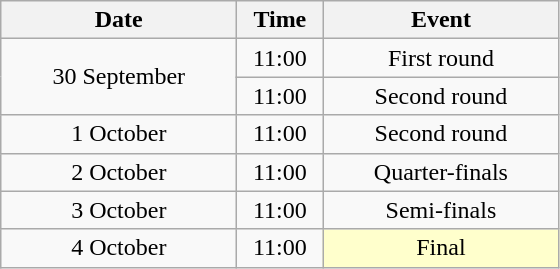<table class = "wikitable" style="text-align:center;">
<tr>
<th width=150>Date</th>
<th width=50>Time</th>
<th width=150>Event</th>
</tr>
<tr>
<td rowspan="2">30 September</td>
<td>11:00</td>
<td>First round</td>
</tr>
<tr>
<td>11:00</td>
<td>Second round</td>
</tr>
<tr>
<td>1 October</td>
<td>11:00</td>
<td>Second round</td>
</tr>
<tr>
<td>2 October</td>
<td>11:00</td>
<td>Quarter-finals</td>
</tr>
<tr>
<td>3 October</td>
<td>11:00</td>
<td>Semi-finals</td>
</tr>
<tr>
<td>4 October</td>
<td>11:00</td>
<td bgcolor=ffffcc>Final</td>
</tr>
</table>
